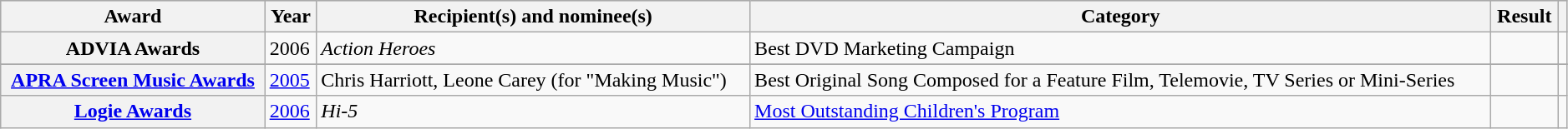<table class="wikitable plainrowheaders sortable" style="width:99%;">
<tr style="background:#ccc; text-align:center;">
<th scope="col">Award</th>
<th scope="col">Year</th>
<th scope="col">Recipient(s) and nominee(s)</th>
<th scope="col">Category</th>
<th scope="col">Result</th>
<th scope="col" class="unsortable"></th>
</tr>
<tr>
<th scope="row">ADVIA Awards</th>
<td>2006</td>
<td data-sort-value="Action Heroes"><em>Action Heroes</em></td>
<td>Best DVD Marketing Campaign</td>
<td></td>
<td style="text-align:center;"></td>
</tr>
<tr>
</tr>
<tr>
<th scope="row"><a href='#'>APRA Screen Music Awards</a></th>
<td><a href='#'>2005</a></td>
<td data-sort-value="Harriott, Chris (for "Making Music")">Chris Harriott, Leone Carey (for "Making Music")</td>
<td>Best Original Song Composed for a Feature Film, Telemovie, TV Series or Mini-Series</td>
<td></td>
<td style="text-align:center;"></td>
</tr>
<tr>
<th scope="row"><a href='#'>Logie Awards</a></th>
<td><a href='#'>2006</a></td>
<td data-sort-value="Hi-5"><em>Hi-5</em></td>
<td><a href='#'>Most Outstanding Children's Program</a></td>
<td></td>
<td style="text-align:center;"></td>
</tr>
</table>
